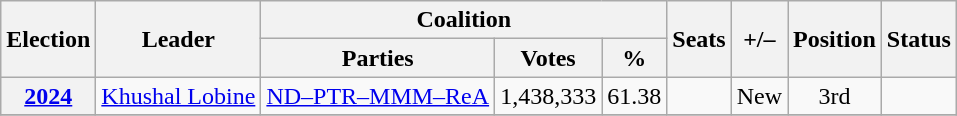<table class=wikitable style="text-align: center;">
<tr>
<th rowspan=2>Election</th>
<th rowspan=2>Leader</th>
<th colspan=3>Coalition</th>
<th rowspan=2>Seats</th>
<th rowspan=2>+/–</th>
<th rowspan=2>Position</th>
<th rowspan=2>Status</th>
</tr>
<tr>
<th>Parties</th>
<th>Votes</th>
<th>%</th>
</tr>
<tr>
<th><a href='#'>2024</a></th>
<td><a href='#'>Khushal Lobine</a></td>
<td><a href='#'>ND–PTR–MMM–ReA</a></td>
<td>1,438,333</td>
<td>61.38</td>
<td></td>
<td>New</td>
<td> 3rd</td>
<td></td>
</tr>
<tr>
</tr>
</table>
